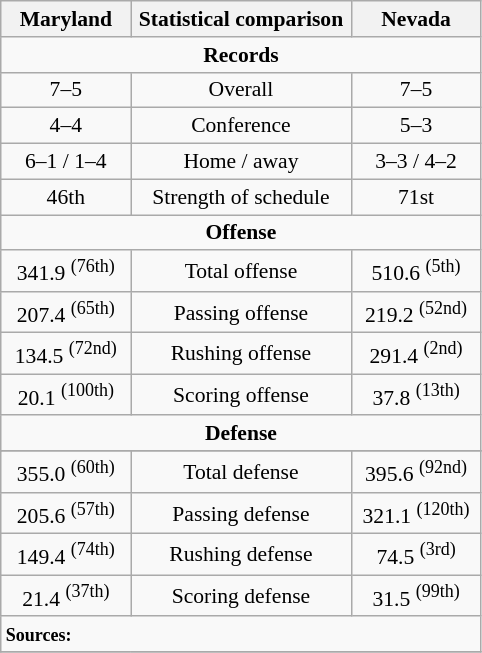<table class="wikitable" style="font-size:90%">
<tr>
<th width=80>Maryland</th>
<th width=140>Statistical comparison</th>
<th width=80>Nevada</th>
</tr>
<tr align="center">
<td colspan=3><strong>Records</strong></td>
</tr>
<tr align="center">
<td>7–5</td>
<td>Overall</td>
<td>7–5</td>
</tr>
<tr align="center">
<td>4–4</td>
<td>Conference</td>
<td>5–3</td>
</tr>
<tr align="center">
<td>6–1 / 1–4</td>
<td>Home / away</td>
<td>3–3 / 4–2</td>
</tr>
<tr align="center">
<td>46th</td>
<td>Strength of schedule</td>
<td>71st</td>
</tr>
<tr align="center">
<td colspan=3><strong>Offense</strong></td>
</tr>
<tr align="center">
<td>341.9 <sup>(76th)</sup></td>
<td>Total offense</td>
<td>510.6 <sup>(5th)</sup></td>
</tr>
<tr align="center">
<td>207.4 <sup>(65th)</sup></td>
<td>Passing offense</td>
<td>219.2 <sup>(52nd)</sup></td>
</tr>
<tr align="center">
<td>134.5 <sup>(72nd)</sup></td>
<td>Rushing offense</td>
<td>291.4 <sup>(2nd)</sup></td>
</tr>
<tr align="center">
<td>20.1 <sup>(100th)</sup></td>
<td>Scoring offense</td>
<td>37.8 <sup>(13th)</sup></td>
</tr>
<tr align="center">
<td colspan=3><strong>Defense</strong></td>
</tr>
<tr>
</tr>
<tr align="center">
<td>355.0 <sup>(60th)</sup></td>
<td>Total defense</td>
<td>395.6 <sup>(92nd)</sup></td>
</tr>
<tr align="center">
<td>205.6 <sup>(57th)</sup></td>
<td>Passing defense</td>
<td>321.1 <sup>(120th)</sup></td>
</tr>
<tr align="center">
<td>149.4 <sup>(74th)</sup></td>
<td>Rushing defense</td>
<td>74.5 <sup>(3rd)</sup></td>
</tr>
<tr align="center">
<td>21.4 <sup>(37th)</sup></td>
<td>Scoring defense</td>
<td>31.5 <sup>(99th)</sup></td>
</tr>
<tr>
<td colspan=3><small><strong>Sources:</strong></small></td>
</tr>
<tr>
</tr>
</table>
